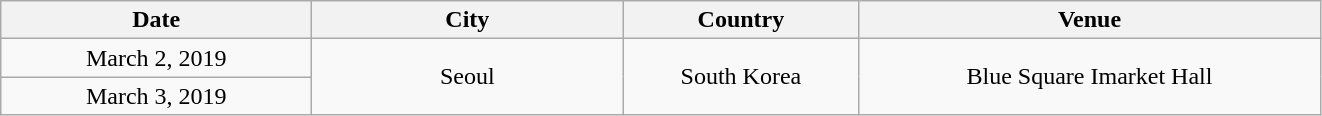<table class="wikitable" style="text-align:center;">
<tr>
<th width="200">Date</th>
<th width="200">City</th>
<th width="150">Country</th>
<th width="300">Venue</th>
</tr>
<tr>
<td>March 2, 2019</td>
<td rowspan="2">Seoul</td>
<td rowspan="2">South Korea</td>
<td rowspan="2">Blue Square Imarket Hall</td>
</tr>
<tr>
<td>March 3, 2019</td>
</tr>
</table>
